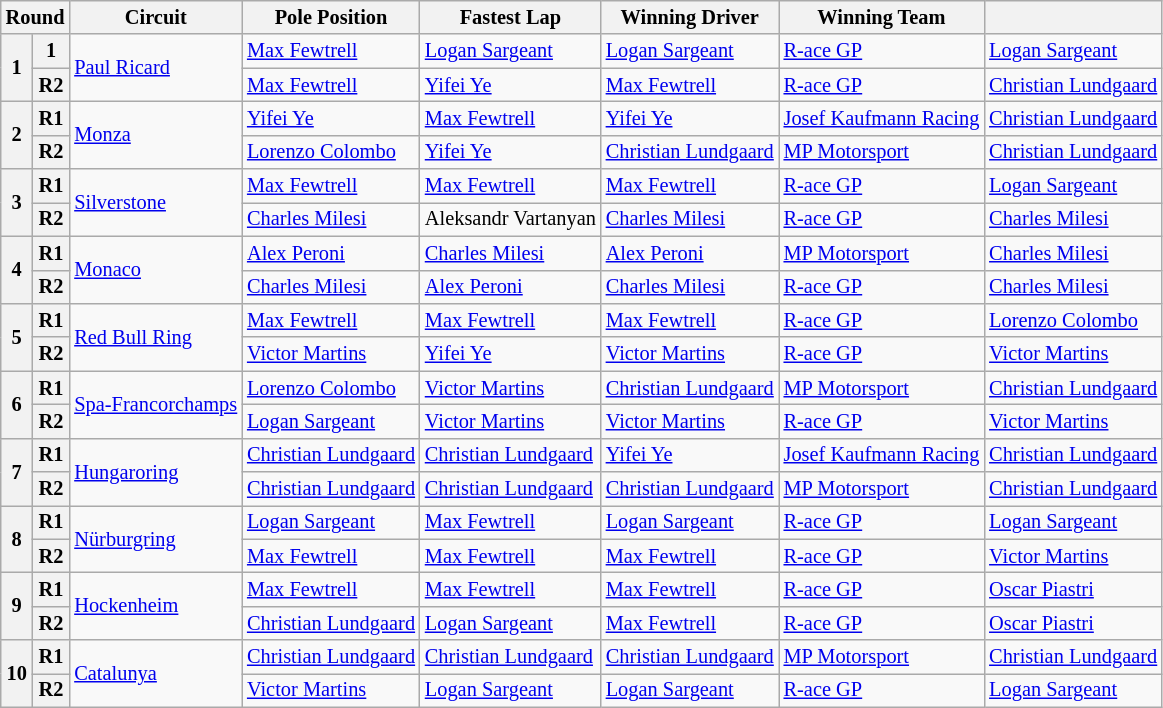<table class="wikitable" style="font-size: 85%">
<tr>
<th colspan=2>Round</th>
<th>Circuit</th>
<th>Pole Position</th>
<th>Fastest Lap</th>
<th>Winning Driver</th>
<th>Winning Team</th>
<th></th>
</tr>
<tr>
<th rowspan=2>1</th>
<th>1</th>
<td rowspan=2> <a href='#'>Paul Ricard</a></td>
<td> <a href='#'>Max Fewtrell</a></td>
<td> <a href='#'>Logan Sargeant</a></td>
<td> <a href='#'>Logan Sargeant</a></td>
<td> <a href='#'>R-ace GP</a></td>
<td> <a href='#'>Logan Sargeant</a></td>
</tr>
<tr>
<th>R2</th>
<td> <a href='#'>Max Fewtrell</a></td>
<td> <a href='#'>Yifei Ye</a></td>
<td> <a href='#'>Max Fewtrell</a></td>
<td> <a href='#'>R-ace GP</a></td>
<td nowrap> <a href='#'>Christian Lundgaard</a></td>
</tr>
<tr>
<th rowspan=2>2</th>
<th>R1</th>
<td rowspan=2> <a href='#'>Monza</a></td>
<td> <a href='#'>Yifei Ye</a></td>
<td> <a href='#'>Max Fewtrell</a></td>
<td> <a href='#'>Yifei Ye</a></td>
<td> <a href='#'>Josef Kaufmann Racing</a></td>
<td> <a href='#'>Christian Lundgaard</a></td>
</tr>
<tr>
<th>R2</th>
<td nowrap> <a href='#'>Lorenzo Colombo</a></td>
<td> <a href='#'>Yifei Ye</a></td>
<td nowrap> <a href='#'>Christian Lundgaard</a></td>
<td> <a href='#'>MP Motorsport</a></td>
<td> <a href='#'>Christian Lundgaard</a></td>
</tr>
<tr>
<th rowspan=2>3</th>
<th>R1</th>
<td rowspan=2> <a href='#'>Silverstone</a></td>
<td> <a href='#'>Max Fewtrell</a></td>
<td> <a href='#'>Max Fewtrell</a></td>
<td> <a href='#'>Max Fewtrell</a></td>
<td> <a href='#'>R-ace GP</a></td>
<td> <a href='#'>Logan Sargeant</a></td>
</tr>
<tr>
<th>R2</th>
<td> <a href='#'>Charles Milesi</a></td>
<td> Aleksandr Vartanyan</td>
<td> <a href='#'>Charles Milesi</a></td>
<td> <a href='#'>R-ace GP</a></td>
<td> <a href='#'>Charles Milesi</a></td>
</tr>
<tr>
<th rowspan=2>4</th>
<th>R1</th>
<td rowspan=2> <a href='#'>Monaco</a></td>
<td> <a href='#'>Alex Peroni</a></td>
<td> <a href='#'>Charles Milesi</a></td>
<td> <a href='#'>Alex Peroni</a></td>
<td> <a href='#'>MP Motorsport</a></td>
<td> <a href='#'>Charles Milesi</a></td>
</tr>
<tr>
<th>R2</th>
<td> <a href='#'>Charles Milesi</a></td>
<td> <a href='#'>Alex Peroni</a></td>
<td> <a href='#'>Charles Milesi</a></td>
<td> <a href='#'>R-ace GP</a></td>
<td> <a href='#'>Charles Milesi</a></td>
</tr>
<tr>
<th rowspan=2>5</th>
<th>R1</th>
<td rowspan=2> <a href='#'>Red Bull Ring</a></td>
<td> <a href='#'>Max Fewtrell</a></td>
<td> <a href='#'>Max Fewtrell</a></td>
<td> <a href='#'>Max Fewtrell</a></td>
<td> <a href='#'>R-ace GP</a></td>
<td> <a href='#'>Lorenzo Colombo</a></td>
</tr>
<tr>
<th>R2</th>
<td> <a href='#'>Victor Martins</a></td>
<td> <a href='#'>Yifei Ye</a></td>
<td> <a href='#'>Victor Martins</a></td>
<td> <a href='#'>R-ace GP</a></td>
<td> <a href='#'>Victor Martins</a></td>
</tr>
<tr>
<th rowspan=2>6</th>
<th>R1</th>
<td rowspan=2 nowrap> <a href='#'>Spa-Francorchamps</a></td>
<td> <a href='#'>Lorenzo Colombo</a></td>
<td> <a href='#'>Victor Martins</a></td>
<td> <a href='#'>Christian Lundgaard</a></td>
<td> <a href='#'>MP Motorsport</a></td>
<td> <a href='#'>Christian Lundgaard</a></td>
</tr>
<tr>
<th>R2</th>
<td> <a href='#'>Logan Sargeant</a></td>
<td> <a href='#'>Victor Martins</a></td>
<td> <a href='#'>Victor Martins</a></td>
<td> <a href='#'>R-ace GP</a></td>
<td> <a href='#'>Victor Martins</a></td>
</tr>
<tr>
<th rowspan=2>7</th>
<th>R1</th>
<td rowspan=2> <a href='#'>Hungaroring</a></td>
<td nowrap> <a href='#'>Christian Lundgaard</a></td>
<td nowrap> <a href='#'>Christian Lundgaard</a></td>
<td> <a href='#'>Yifei Ye</a></td>
<td nowrap> <a href='#'>Josef Kaufmann Racing</a></td>
<td> <a href='#'>Christian Lundgaard</a></td>
</tr>
<tr>
<th>R2</th>
<td> <a href='#'>Christian Lundgaard</a></td>
<td> <a href='#'>Christian Lundgaard</a></td>
<td> <a href='#'>Christian Lundgaard</a></td>
<td> <a href='#'>MP Motorsport</a></td>
<td> <a href='#'>Christian Lundgaard</a></td>
</tr>
<tr>
<th rowspan=2>8</th>
<th>R1</th>
<td rowspan=2> <a href='#'>Nürburgring</a></td>
<td> <a href='#'>Logan Sargeant</a></td>
<td> <a href='#'>Max Fewtrell</a></td>
<td> <a href='#'>Logan Sargeant</a></td>
<td> <a href='#'>R-ace GP</a></td>
<td> <a href='#'>Logan Sargeant</a></td>
</tr>
<tr>
<th>R2</th>
<td> <a href='#'>Max Fewtrell</a></td>
<td> <a href='#'>Max Fewtrell</a></td>
<td> <a href='#'>Max Fewtrell</a></td>
<td> <a href='#'>R-ace GP</a></td>
<td> <a href='#'>Victor Martins</a></td>
</tr>
<tr>
<th rowspan=2>9</th>
<th>R1</th>
<td rowspan=2> <a href='#'>Hockenheim</a></td>
<td> <a href='#'>Max Fewtrell</a></td>
<td> <a href='#'>Max Fewtrell</a></td>
<td> <a href='#'>Max Fewtrell</a></td>
<td> <a href='#'>R-ace GP</a></td>
<td> <a href='#'>Oscar Piastri</a></td>
</tr>
<tr>
<th>R2</th>
<td> <a href='#'>Christian Lundgaard</a></td>
<td> <a href='#'>Logan Sargeant</a></td>
<td> <a href='#'>Max Fewtrell</a></td>
<td> <a href='#'>R-ace GP</a></td>
<td> <a href='#'>Oscar Piastri</a></td>
</tr>
<tr>
<th rowspan=2>10</th>
<th>R1</th>
<td rowspan=2> <a href='#'>Catalunya</a></td>
<td> <a href='#'>Christian Lundgaard</a></td>
<td> <a href='#'>Christian Lundgaard</a></td>
<td> <a href='#'>Christian Lundgaard</a></td>
<td> <a href='#'>MP Motorsport</a></td>
<td> <a href='#'>Christian Lundgaard</a></td>
</tr>
<tr>
<th>R2</th>
<td> <a href='#'>Victor Martins</a></td>
<td> <a href='#'>Logan Sargeant</a></td>
<td> <a href='#'>Logan Sargeant</a></td>
<td> <a href='#'>R-ace GP</a></td>
<td> <a href='#'>Logan Sargeant</a></td>
</tr>
</table>
